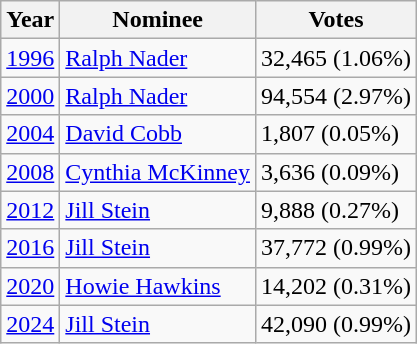<table class="wikitable">
<tr>
<th>Year</th>
<th>Nominee</th>
<th>Votes</th>
</tr>
<tr>
<td><a href='#'>1996</a></td>
<td><a href='#'>Ralph Nader</a></td>
<td>32,465 (1.06%)</td>
</tr>
<tr>
<td><a href='#'>2000</a></td>
<td><a href='#'>Ralph Nader</a></td>
<td>94,554 (2.97%)</td>
</tr>
<tr>
<td><a href='#'>2004</a></td>
<td><a href='#'>David Cobb</a></td>
<td>1,807 (0.05%)</td>
</tr>
<tr>
<td><a href='#'>2008</a></td>
<td><a href='#'>Cynthia McKinney</a></td>
<td>3,636 (0.09%)</td>
</tr>
<tr>
<td><a href='#'>2012</a></td>
<td><a href='#'>Jill Stein</a></td>
<td>9,888 (0.27%)</td>
</tr>
<tr>
<td><a href='#'>2016</a></td>
<td><a href='#'>Jill Stein</a></td>
<td>37,772 (0.99%)</td>
</tr>
<tr>
<td><a href='#'>2020</a></td>
<td><a href='#'>Howie Hawkins</a></td>
<td>14,202 (0.31%)</td>
</tr>
<tr>
<td><a href='#'>2024</a></td>
<td><a href='#'>Jill Stein</a></td>
<td>42,090 (0.99%)</td>
</tr>
</table>
